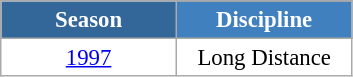<table class="wikitable" style="font-size:95%; text-align:center; border:grey solid 1px; border-collapse:collapse; background:#ffffff;">
<tr style="background-color:#369; color:white;">
<td rowspan="2" colspan="1" style="width:110px"><strong>Season</strong></td>
</tr>
<tr style="background-color:#4180be; color:white;">
<td style="width:110px"><strong>Discipline</strong></td>
</tr>
<tr>
<td align=center><a href='#'>1997</a></td>
<td align=center> Long Distance </td>
</tr>
</table>
